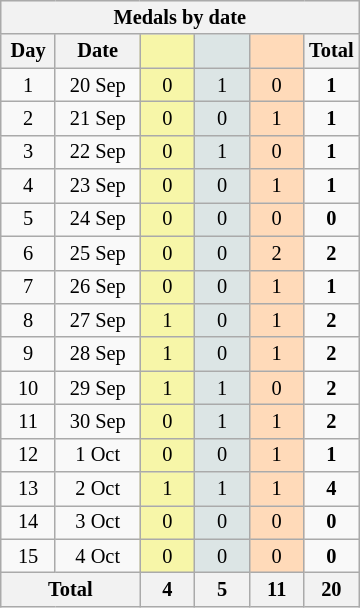<table class="wikitable" style="font-size:85%; text-align:center">
<tr style="background:#efefef;">
<th colspan=6>Medals by date</th>
</tr>
<tr>
<th width=30>Day</th>
<th width=50>Date</th>
<th width=30 style="background-color:#F7F6A8;"></th>
<th width=30 style="background-color:#DCE5E5;"></th>
<th width=30 style="background-color:#FFDAB9;"></th>
<th width=30>Total</th>
</tr>
<tr>
<td>1</td>
<td>20 Sep</td>
<td style="background:#F7F6A8;">0</td>
<td style="background:#DCE5E5;">1</td>
<td style="background:#FFDAB9;">0</td>
<td><strong>1</strong></td>
</tr>
<tr>
<td>2</td>
<td>21 Sep</td>
<td style="background:#F7F6A8;">0</td>
<td style="background:#DCE5E5;">0</td>
<td style="background:#FFDAB9;">1</td>
<td><strong>1</strong></td>
</tr>
<tr>
<td>3</td>
<td>22 Sep</td>
<td style="background:#F7F6A8;">0</td>
<td style="background:#DCE5E5;">1</td>
<td style="background:#FFDAB9;">0</td>
<td><strong>1</strong></td>
</tr>
<tr>
<td>4</td>
<td>23 Sep</td>
<td style="background:#F7F6A8;">0</td>
<td style="background:#DCE5E5;">0</td>
<td style="background:#FFDAB9;">1</td>
<td><strong>1</strong></td>
</tr>
<tr>
<td>5</td>
<td>24 Sep</td>
<td style="background:#F7F6A8;">0</td>
<td style="background:#DCE5E5;">0</td>
<td style="background:#FFDAB9;">0</td>
<td><strong>0</strong></td>
</tr>
<tr>
<td>6</td>
<td>25 Sep</td>
<td style="background:#F7F6A8;">0</td>
<td style="background:#DCE5E5;">0</td>
<td style="background:#FFDAB9;">2</td>
<td><strong>2</strong></td>
</tr>
<tr>
<td>7</td>
<td>26 Sep</td>
<td style="background:#F7F6A8;">0</td>
<td style="background:#DCE5E5;">0</td>
<td style="background:#FFDAB9;">1</td>
<td><strong>1</strong></td>
</tr>
<tr>
<td>8</td>
<td>27 Sep</td>
<td style="background:#F7F6A8;">1</td>
<td style="background:#DCE5E5;">0</td>
<td style="background:#FFDAB9;">1</td>
<td><strong>2</strong></td>
</tr>
<tr>
<td>9</td>
<td>28 Sep</td>
<td style="background:#F7F6A8;">1</td>
<td style="background:#DCE5E5;">0</td>
<td style="background:#FFDAB9;">1</td>
<td><strong>2</strong></td>
</tr>
<tr>
<td>10</td>
<td>29 Sep</td>
<td style="background:#F7F6A8;">1</td>
<td style="background:#DCE5E5;">1</td>
<td style="background:#FFDAB9;">0</td>
<td><strong>2</strong></td>
</tr>
<tr>
<td>11</td>
<td>30 Sep</td>
<td style="background:#F7F6A8;">0</td>
<td style="background:#DCE5E5;">1</td>
<td style="background:#FFDAB9;">1</td>
<td><strong>2</strong></td>
</tr>
<tr>
<td>12</td>
<td>1 Oct</td>
<td style="background:#F7F6A8;">0</td>
<td style="background:#DCE5E5;">0</td>
<td style="background:#FFDAB9;">1</td>
<td><strong>1</strong></td>
</tr>
<tr>
<td>13</td>
<td>2 Oct</td>
<td style="background:#F7F6A8;">1</td>
<td style="background:#DCE5E5;">1</td>
<td style="background:#FFDAB9;">1</td>
<td><strong>4</strong></td>
</tr>
<tr>
<td>14</td>
<td>3 Oct</td>
<td style="background:#F7F6A8;">0</td>
<td style="background:#DCE5E5;">0</td>
<td style="background:#FFDAB9;">0</td>
<td><strong>0</strong></td>
</tr>
<tr>
<td>15</td>
<td>4 Oct</td>
<td style="background:#F7F6A8;">0</td>
<td style="background:#DCE5E5;">0</td>
<td style="background:#FFDAB9;">0</td>
<td><strong>0</strong></td>
</tr>
<tr>
<th colspan="2">Total</th>
<th>4</th>
<th>5</th>
<th>11</th>
<th>20</th>
</tr>
</table>
